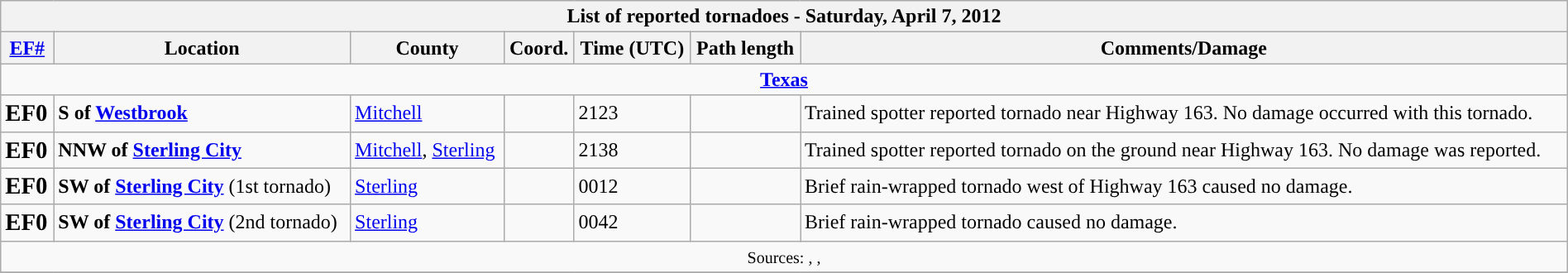<table class="wikitable collapsible" width="100%">
<tr>
<th colspan="7">List of reported tornadoes - Saturday, April 7, 2012</th>
</tr>
<tr>
<th><a href='#'>EF#</a></th>
<th>Location</th>
<th>County</th>
<th>Coord.</th>
<th>Time (UTC)</th>
<th>Path length</th>
<th>Comments/Damage</th>
</tr>
<tr>
<td colspan="7" align=center><strong><a href='#'>Texas</a></strong></td>
</tr>
<tr>
<td><big><strong>EF0</strong></big></td>
<td><strong>S of <a href='#'>Westbrook</a></strong></td>
<td><a href='#'>Mitchell</a></td>
<td></td>
<td>2123</td>
<td></td>
<td>Trained spotter reported tornado near Highway 163. No damage occurred with this tornado.</td>
</tr>
<tr>
<td><big><strong>EF0</strong></big></td>
<td><strong>NNW of <a href='#'>Sterling City</a></strong></td>
<td><a href='#'>Mitchell</a>, <a href='#'>Sterling</a></td>
<td></td>
<td>2138</td>
<td></td>
<td>Trained spotter reported tornado on the ground near Highway 163. No damage was reported.</td>
</tr>
<tr>
<td><big><strong>EF0</strong></big></td>
<td><strong>SW of <a href='#'>Sterling City</a></strong> (1st tornado)</td>
<td><a href='#'>Sterling</a></td>
<td></td>
<td>0012</td>
<td></td>
<td>Brief rain-wrapped tornado west of Highway 163 caused no damage.</td>
</tr>
<tr>
<td><big><strong>EF0</strong></big></td>
<td><strong>SW of <a href='#'>Sterling City</a></strong> (2nd tornado)</td>
<td><a href='#'>Sterling</a></td>
<td></td>
<td>0042</td>
<td></td>
<td>Brief rain-wrapped tornado caused no damage.</td>
</tr>
<tr>
<td colspan="7" align=center><small>Sources: , , </small></td>
</tr>
<tr>
</tr>
</table>
